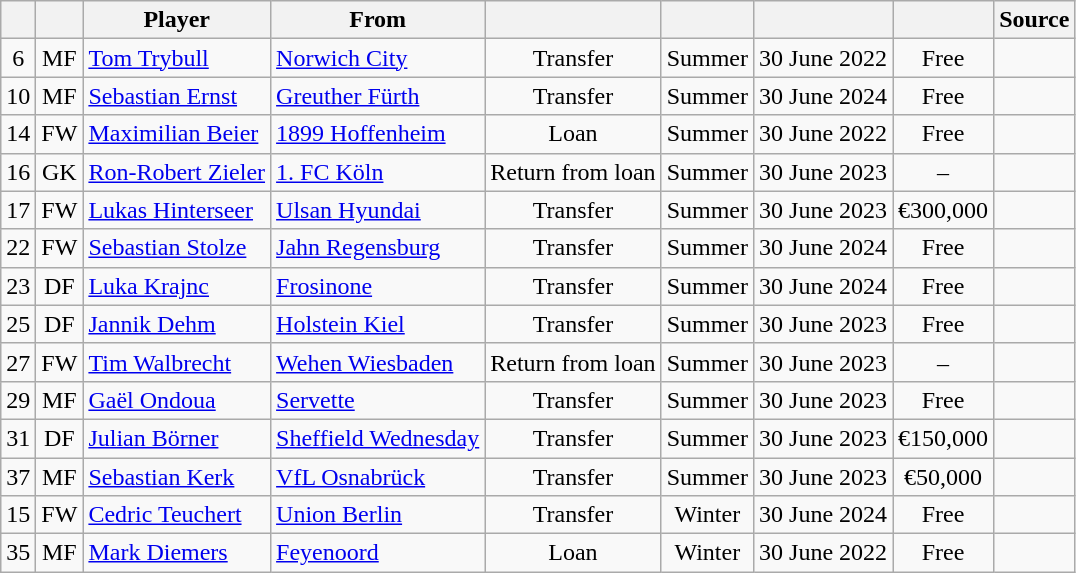<table class="wikitable" style="text-align:center;">
<tr>
<th></th>
<th></th>
<th>Player</th>
<th>From</th>
<th></th>
<th></th>
<th></th>
<th></th>
<th>Source</th>
</tr>
<tr>
<td>6</td>
<td>MF</td>
<td align="left"> <a href='#'>Tom Trybull</a></td>
<td align="left"> <a href='#'>Norwich City</a></td>
<td>Transfer</td>
<td>Summer</td>
<td>30 June 2022</td>
<td>Free</td>
<td></td>
</tr>
<tr>
<td>10</td>
<td>MF</td>
<td align="left"> <a href='#'>Sebastian Ernst</a></td>
<td align="left"> <a href='#'>Greuther Fürth</a></td>
<td>Transfer</td>
<td>Summer</td>
<td>30 June 2024</td>
<td>Free</td>
<td></td>
</tr>
<tr>
<td>14</td>
<td>FW</td>
<td align="left"> <a href='#'>Maximilian Beier</a></td>
<td align="left"> <a href='#'>1899 Hoffenheim</a></td>
<td>Loan</td>
<td>Summer</td>
<td>30 June 2022</td>
<td>Free</td>
<td></td>
</tr>
<tr>
<td>16</td>
<td>GK</td>
<td align="left"> <a href='#'>Ron-Robert Zieler</a></td>
<td align="left"> <a href='#'>1. FC Köln</a></td>
<td>Return from loan</td>
<td>Summer</td>
<td>30 June 2023</td>
<td>–</td>
<td></td>
</tr>
<tr>
<td>17</td>
<td>FW</td>
<td align="left"> <a href='#'>Lukas Hinterseer</a></td>
<td align="left"> <a href='#'>Ulsan Hyundai</a></td>
<td>Transfer</td>
<td>Summer</td>
<td>30 June 2023</td>
<td>€300,000</td>
<td></td>
</tr>
<tr>
<td>22</td>
<td>FW</td>
<td align="left"> <a href='#'>Sebastian Stolze</a></td>
<td align="left"> <a href='#'>Jahn Regensburg</a></td>
<td>Transfer</td>
<td>Summer</td>
<td>30 June 2024</td>
<td>Free</td>
<td></td>
</tr>
<tr>
<td>23</td>
<td>DF</td>
<td align="left"> <a href='#'>Luka Krajnc</a></td>
<td align="left"> <a href='#'>Frosinone</a></td>
<td>Transfer</td>
<td>Summer</td>
<td>30 June 2024</td>
<td>Free</td>
<td></td>
</tr>
<tr>
<td>25</td>
<td>DF</td>
<td align="left"> <a href='#'>Jannik Dehm</a></td>
<td align="left"> <a href='#'>Holstein Kiel</a></td>
<td>Transfer</td>
<td>Summer</td>
<td>30 June 2023</td>
<td>Free</td>
<td></td>
</tr>
<tr>
<td>27</td>
<td>FW</td>
<td align="left"> <a href='#'>Tim Walbrecht</a></td>
<td align="left"> <a href='#'>Wehen Wiesbaden</a></td>
<td>Return from loan</td>
<td>Summer</td>
<td>30 June 2023</td>
<td>–</td>
<td></td>
</tr>
<tr>
<td>29</td>
<td>MF</td>
<td align="left"> <a href='#'>Gaël Ondoua</a></td>
<td align="left"> <a href='#'>Servette</a></td>
<td>Transfer</td>
<td>Summer</td>
<td>30 June 2023</td>
<td>Free</td>
<td></td>
</tr>
<tr>
<td>31</td>
<td>DF</td>
<td align="left"> <a href='#'>Julian Börner</a></td>
<td align="left"> <a href='#'>Sheffield Wednesday</a></td>
<td>Transfer</td>
<td>Summer</td>
<td>30 June 2023</td>
<td>€150,000</td>
<td></td>
</tr>
<tr>
<td>37</td>
<td>MF</td>
<td align="left"> <a href='#'>Sebastian Kerk</a></td>
<td align="left"> <a href='#'>VfL Osnabrück</a></td>
<td>Transfer</td>
<td>Summer</td>
<td>30 June 2023</td>
<td>€50,000</td>
<td></td>
</tr>
<tr>
<td>15</td>
<td>FW</td>
<td align="left"> <a href='#'>Cedric Teuchert</a></td>
<td align="left"> <a href='#'>Union Berlin</a></td>
<td>Transfer</td>
<td>Winter</td>
<td>30 June 2024</td>
<td>Free</td>
<td></td>
</tr>
<tr>
<td>35</td>
<td>MF</td>
<td align="left"> <a href='#'>Mark Diemers</a></td>
<td align="left"> <a href='#'>Feyenoord</a></td>
<td>Loan</td>
<td>Winter</td>
<td>30 June 2022</td>
<td>Free</td>
<td></td>
</tr>
</table>
